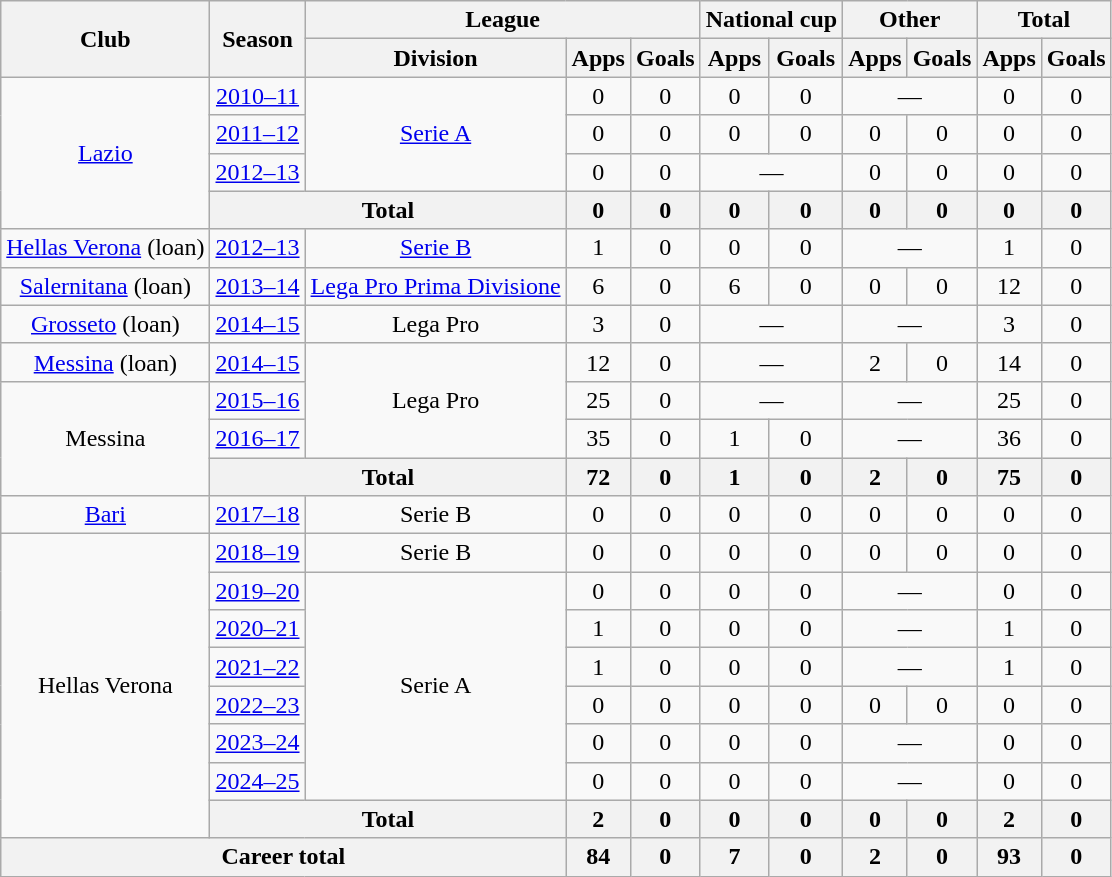<table class="wikitable" style="text-align:center">
<tr>
<th rowspan="2">Club</th>
<th rowspan="2">Season</th>
<th colspan="3">League</th>
<th colspan="2">National cup</th>
<th colspan="2">Other</th>
<th colspan="2">Total</th>
</tr>
<tr>
<th>Division</th>
<th>Apps</th>
<th>Goals</th>
<th>Apps</th>
<th>Goals</th>
<th>Apps</th>
<th>Goals</th>
<th>Apps</th>
<th>Goals</th>
</tr>
<tr>
<td rowspan="4"><a href='#'>Lazio</a></td>
<td><a href='#'>2010–11</a></td>
<td rowspan="3"><a href='#'>Serie A</a></td>
<td>0</td>
<td>0</td>
<td>0</td>
<td>0</td>
<td colspan="2">—</td>
<td>0</td>
<td>0</td>
</tr>
<tr>
<td><a href='#'>2011–12</a></td>
<td>0</td>
<td>0</td>
<td>0</td>
<td>0</td>
<td>0</td>
<td>0</td>
<td>0</td>
<td>0</td>
</tr>
<tr>
<td><a href='#'>2012–13</a></td>
<td>0</td>
<td>0</td>
<td colspan="2">—</td>
<td>0</td>
<td>0</td>
<td>0</td>
<td>0</td>
</tr>
<tr>
<th colspan="2">Total</th>
<th>0</th>
<th>0</th>
<th>0</th>
<th>0</th>
<th>0</th>
<th>0</th>
<th>0</th>
<th>0</th>
</tr>
<tr>
<td><a href='#'>Hellas Verona</a> (loan)</td>
<td><a href='#'>2012–13</a></td>
<td><a href='#'>Serie B</a></td>
<td>1</td>
<td>0</td>
<td>0</td>
<td>0</td>
<td colspan="2">—</td>
<td>1</td>
<td>0</td>
</tr>
<tr>
<td><a href='#'>Salernitana</a> (loan)</td>
<td><a href='#'>2013–14</a></td>
<td><a href='#'>Lega Pro Prima Divisione</a></td>
<td>6</td>
<td>0</td>
<td>6</td>
<td>0</td>
<td>0</td>
<td>0</td>
<td>12</td>
<td>0</td>
</tr>
<tr>
<td><a href='#'>Grosseto</a> (loan)</td>
<td><a href='#'>2014–15</a></td>
<td>Lega Pro</td>
<td>3</td>
<td>0</td>
<td colspan="2">—</td>
<td colspan="2">—</td>
<td>3</td>
<td>0</td>
</tr>
<tr>
<td><a href='#'>Messina</a> (loan)</td>
<td><a href='#'>2014–15</a></td>
<td rowspan="3">Lega Pro</td>
<td>12</td>
<td>0</td>
<td colspan="2">—</td>
<td>2</td>
<td>0</td>
<td>14</td>
<td>0</td>
</tr>
<tr>
<td rowspan="3">Messina</td>
<td><a href='#'>2015–16</a></td>
<td>25</td>
<td>0</td>
<td colspan="2">—</td>
<td colspan="2">—</td>
<td>25</td>
<td>0</td>
</tr>
<tr>
<td><a href='#'>2016–17</a></td>
<td>35</td>
<td>0</td>
<td>1</td>
<td>0</td>
<td colspan="2">—</td>
<td>36</td>
<td>0</td>
</tr>
<tr>
<th colspan="2">Total</th>
<th>72</th>
<th>0</th>
<th>1</th>
<th>0</th>
<th>2</th>
<th>0</th>
<th>75</th>
<th>0</th>
</tr>
<tr>
<td><a href='#'>Bari</a></td>
<td><a href='#'>2017–18</a></td>
<td>Serie B</td>
<td>0</td>
<td>0</td>
<td>0</td>
<td>0</td>
<td>0</td>
<td>0</td>
<td>0</td>
<td>0</td>
</tr>
<tr>
<td rowspan="8">Hellas Verona</td>
<td><a href='#'>2018–19</a></td>
<td>Serie B</td>
<td>0</td>
<td>0</td>
<td>0</td>
<td>0</td>
<td>0</td>
<td>0</td>
<td>0</td>
<td>0</td>
</tr>
<tr>
<td><a href='#'>2019–20</a></td>
<td rowspan="6">Serie A</td>
<td>0</td>
<td>0</td>
<td>0</td>
<td>0</td>
<td colspan="2">—</td>
<td>0</td>
<td>0</td>
</tr>
<tr>
<td><a href='#'>2020–21</a></td>
<td>1</td>
<td>0</td>
<td>0</td>
<td>0</td>
<td colspan="2">—</td>
<td>1</td>
<td>0</td>
</tr>
<tr>
<td><a href='#'>2021–22</a></td>
<td>1</td>
<td>0</td>
<td>0</td>
<td>0</td>
<td colspan="2">—</td>
<td>1</td>
<td>0</td>
</tr>
<tr>
<td><a href='#'>2022–23</a></td>
<td>0</td>
<td>0</td>
<td>0</td>
<td>0</td>
<td>0</td>
<td>0</td>
<td>0</td>
<td>0</td>
</tr>
<tr>
<td><a href='#'>2023–24</a></td>
<td>0</td>
<td>0</td>
<td>0</td>
<td>0</td>
<td colspan="2">—</td>
<td>0</td>
<td>0</td>
</tr>
<tr>
<td><a href='#'>2024–25</a></td>
<td>0</td>
<td>0</td>
<td>0</td>
<td>0</td>
<td colspan="2">—</td>
<td>0</td>
<td>0</td>
</tr>
<tr>
<th colspan="2">Total</th>
<th>2</th>
<th>0</th>
<th>0</th>
<th>0</th>
<th>0</th>
<th>0</th>
<th>2</th>
<th>0</th>
</tr>
<tr>
<th colspan="3">Career total</th>
<th>84</th>
<th>0</th>
<th>7</th>
<th>0</th>
<th>2</th>
<th>0</th>
<th>93</th>
<th>0</th>
</tr>
</table>
